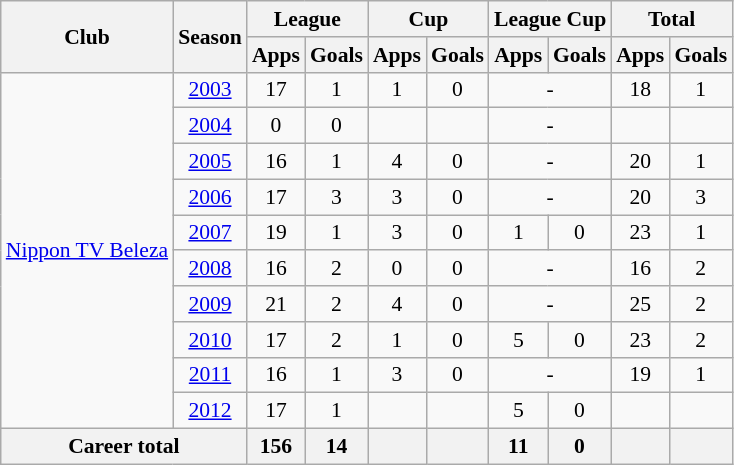<table class="wikitable" style="font-size:90%; text-align:center;">
<tr>
<th rowspan="2">Club</th>
<th rowspan="2">Season</th>
<th colspan="2">League</th>
<th colspan="2">Cup</th>
<th colspan="2">League Cup</th>
<th colspan="2">Total</th>
</tr>
<tr>
<th>Apps</th>
<th>Goals</th>
<th>Apps</th>
<th>Goals</th>
<th>Apps</th>
<th>Goals</th>
<th>Apps</th>
<th>Goals</th>
</tr>
<tr>
<td rowspan="10"><a href='#'>Nippon TV Beleza</a></td>
<td><a href='#'>2003</a></td>
<td>17</td>
<td>1</td>
<td>1</td>
<td>0</td>
<td colspan="2">-</td>
<td>18</td>
<td>1</td>
</tr>
<tr>
<td><a href='#'>2004</a></td>
<td>0</td>
<td>0</td>
<td></td>
<td></td>
<td colspan="2">-</td>
<td></td>
<td></td>
</tr>
<tr>
<td><a href='#'>2005</a></td>
<td>16</td>
<td>1</td>
<td>4</td>
<td>0</td>
<td colspan="2">-</td>
<td>20</td>
<td>1</td>
</tr>
<tr>
<td><a href='#'>2006</a></td>
<td>17</td>
<td>3</td>
<td>3</td>
<td>0</td>
<td colspan="2">-</td>
<td>20</td>
<td>3</td>
</tr>
<tr>
<td><a href='#'>2007</a></td>
<td>19</td>
<td>1</td>
<td>3</td>
<td>0</td>
<td>1</td>
<td>0</td>
<td>23</td>
<td>1</td>
</tr>
<tr>
<td><a href='#'>2008</a></td>
<td>16</td>
<td>2</td>
<td>0</td>
<td>0</td>
<td colspan="2">-</td>
<td>16</td>
<td>2</td>
</tr>
<tr>
<td><a href='#'>2009</a></td>
<td>21</td>
<td>2</td>
<td>4</td>
<td>0</td>
<td colspan="2">-</td>
<td>25</td>
<td>2</td>
</tr>
<tr>
<td><a href='#'>2010</a></td>
<td>17</td>
<td>2</td>
<td>1</td>
<td>0</td>
<td>5</td>
<td>0</td>
<td>23</td>
<td>2</td>
</tr>
<tr>
<td><a href='#'>2011</a></td>
<td>16</td>
<td>1</td>
<td>3</td>
<td>0</td>
<td colspan="2">-</td>
<td>19</td>
<td>1</td>
</tr>
<tr>
<td><a href='#'>2012</a></td>
<td>17</td>
<td>1</td>
<td></td>
<td></td>
<td>5</td>
<td>0</td>
<td></td>
<td></td>
</tr>
<tr>
<th colspan="2">Career total</th>
<th>156</th>
<th>14</th>
<th></th>
<th></th>
<th>11</th>
<th>0</th>
<th></th>
<th></th>
</tr>
</table>
